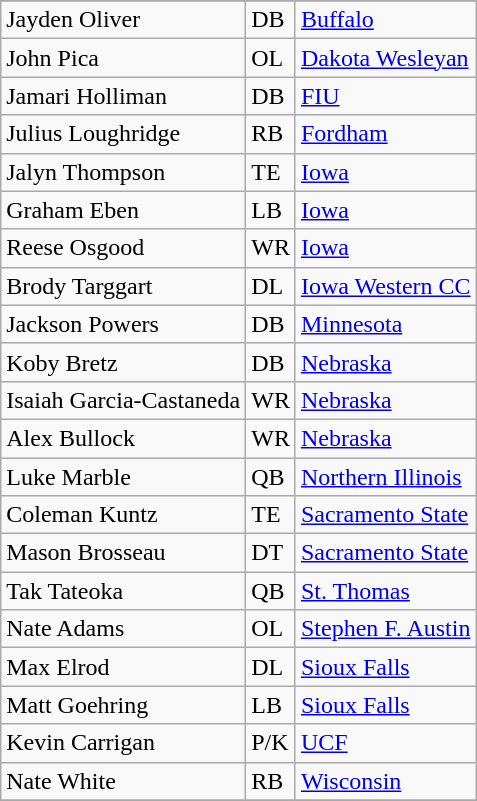<table class="wikitable sortable">
<tr>
</tr>
<tr>
<td>Jayden Oliver</td>
<td>DB</td>
<td><a href='#'>Buffalo</a></td>
</tr>
<tr>
<td>John Pica</td>
<td>OL</td>
<td><a href='#'>Dakota Wesleyan</a></td>
</tr>
<tr>
<td>Jamari Holliman</td>
<td>DB</td>
<td><a href='#'>FIU</a></td>
</tr>
<tr>
<td>Julius Loughridge</td>
<td>RB</td>
<td><a href='#'>Fordham</a></td>
</tr>
<tr>
<td>Jalyn Thompson</td>
<td>TE</td>
<td><a href='#'>Iowa</a></td>
</tr>
<tr>
<td>Graham Eben</td>
<td>LB</td>
<td><a href='#'>Iowa</a></td>
</tr>
<tr>
<td>Reese Osgood</td>
<td>WR</td>
<td><a href='#'>Iowa</a></td>
</tr>
<tr>
<td>Brody Targgart</td>
<td>DL</td>
<td><a href='#'>Iowa Western CC</a></td>
</tr>
<tr>
<td>Jackson Powers</td>
<td>DB</td>
<td><a href='#'>Minnesota</a></td>
</tr>
<tr>
<td>Koby Bretz</td>
<td>DB</td>
<td><a href='#'>Nebraska</a></td>
</tr>
<tr>
<td>Isaiah Garcia-Castaneda</td>
<td>WR</td>
<td><a href='#'>Nebraska</a></td>
</tr>
<tr>
<td>Alex Bullock</td>
<td>WR</td>
<td><a href='#'>Nebraska</a></td>
</tr>
<tr>
<td>Luke Marble</td>
<td>QB</td>
<td><a href='#'>Northern Illinois</a></td>
</tr>
<tr>
<td>Coleman Kuntz</td>
<td>TE</td>
<td><a href='#'>Sacramento State</a></td>
</tr>
<tr>
<td>Mason Brosseau</td>
<td>DT</td>
<td><a href='#'>Sacramento State</a></td>
</tr>
<tr>
<td>Tak Tateoka</td>
<td>QB</td>
<td><a href='#'>St. Thomas</a></td>
</tr>
<tr>
<td>Nate Adams</td>
<td>OL</td>
<td><a href='#'>Stephen F. Austin</a></td>
</tr>
<tr>
<td>Max Elrod</td>
<td>DL</td>
<td><a href='#'>Sioux Falls</a></td>
</tr>
<tr>
<td>Matt Goehring</td>
<td>LB</td>
<td><a href='#'>Sioux Falls</a></td>
</tr>
<tr>
<td>Kevin Carrigan</td>
<td>P/K</td>
<td><a href='#'>UCF</a></td>
</tr>
<tr>
<td>Nate White</td>
<td>RB</td>
<td><a href='#'>Wisconsin</a></td>
</tr>
<tr>
</tr>
</table>
